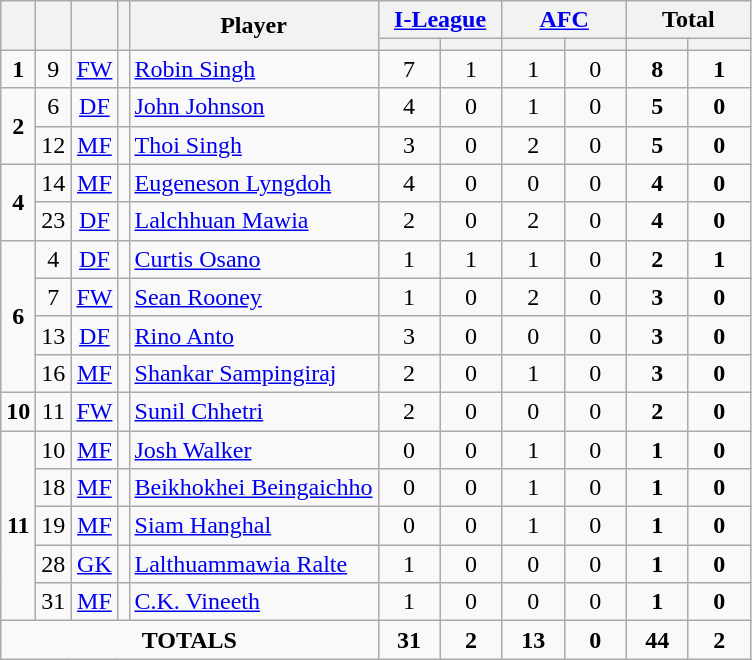<table class="wikitable" style="text-align:center;">
<tr>
<th rowspan=2 !width=15><strong></strong></th>
<th rowspan=2 !width=15><strong></strong></th>
<th rowspan=2 !width=15><strong></strong></th>
<th rowspan=2 !width=15><strong></strong></th>
<th rowspan=2 !width=120><strong>Player</strong></th>
<th colspan=2><strong><a href='#'>I-League</a></strong></th>
<th colspan=2><strong><a href='#'>AFC</a></strong></th>
<th colspan=2><strong>Total</strong></th>
</tr>
<tr>
<th width=34; background:#fe9;"></th>
<th width=34; background:#ff8888;"></th>
<th width=34; background:#fe9;"></th>
<th width=34; background:#ff8888;"></th>
<th width=34; background:#fe9;"></th>
<th width=34; background:#ff8888;"></th>
</tr>
<tr>
<td><strong>1</strong></td>
<td>9</td>
<td><a href='#'>FW</a></td>
<td></td>
<td align=left><a href='#'>Robin Singh</a></td>
<td>7</td>
<td>1</td>
<td>1</td>
<td>0</td>
<td><strong>8</strong></td>
<td><strong>1</strong></td>
</tr>
<tr>
<td rowspan=2><strong>2</strong></td>
<td>6</td>
<td><a href='#'>DF</a></td>
<td></td>
<td align=left><a href='#'>John Johnson</a></td>
<td>4</td>
<td>0</td>
<td>1</td>
<td>0</td>
<td><strong>5</strong></td>
<td><strong>0</strong></td>
</tr>
<tr>
<td>12</td>
<td><a href='#'>MF</a></td>
<td></td>
<td align=left><a href='#'>Thoi Singh</a></td>
<td>3</td>
<td>0</td>
<td>2</td>
<td>0</td>
<td><strong>5</strong></td>
<td><strong>0</strong></td>
</tr>
<tr>
<td rowspan=2><strong>4</strong></td>
<td>14</td>
<td><a href='#'>MF</a></td>
<td></td>
<td align=left><a href='#'>Eugeneson Lyngdoh</a></td>
<td>4</td>
<td>0</td>
<td>0</td>
<td>0</td>
<td><strong>4</strong></td>
<td><strong>0</strong></td>
</tr>
<tr>
<td>23</td>
<td><a href='#'>DF</a></td>
<td></td>
<td align=left><a href='#'>Lalchhuan Mawia</a></td>
<td>2</td>
<td>0</td>
<td>2</td>
<td>0</td>
<td><strong>4</strong></td>
<td><strong>0</strong></td>
</tr>
<tr>
<td rowspan=4><strong>6</strong></td>
<td>4</td>
<td><a href='#'>DF</a></td>
<td></td>
<td align=left><a href='#'>Curtis Osano</a></td>
<td>1</td>
<td>1</td>
<td>1</td>
<td>0</td>
<td><strong>2</strong></td>
<td><strong>1</strong></td>
</tr>
<tr>
<td>7</td>
<td><a href='#'>FW</a></td>
<td></td>
<td align=left><a href='#'>Sean Rooney</a></td>
<td>1</td>
<td>0</td>
<td>2</td>
<td>0</td>
<td><strong>3</strong></td>
<td><strong>0</strong></td>
</tr>
<tr>
<td>13</td>
<td><a href='#'>DF</a></td>
<td></td>
<td align=left><a href='#'>Rino Anto</a></td>
<td>3</td>
<td>0</td>
<td>0</td>
<td>0</td>
<td><strong>3</strong></td>
<td><strong>0</strong></td>
</tr>
<tr>
<td>16</td>
<td><a href='#'>MF</a></td>
<td></td>
<td align=left><a href='#'>Shankar Sampingiraj</a></td>
<td>2</td>
<td>0</td>
<td>1</td>
<td>0</td>
<td><strong>3</strong></td>
<td><strong>0</strong></td>
</tr>
<tr>
<td rowspan=1><strong>10</strong></td>
<td>11</td>
<td><a href='#'>FW</a></td>
<td></td>
<td align=left><a href='#'>Sunil Chhetri</a></td>
<td>2</td>
<td>0</td>
<td>0</td>
<td>0</td>
<td><strong>2</strong></td>
<td><strong>0</strong></td>
</tr>
<tr>
<td rowspan=5><strong>11</strong></td>
<td>10</td>
<td><a href='#'>MF</a></td>
<td></td>
<td align=left><a href='#'>Josh Walker</a></td>
<td>0</td>
<td>0</td>
<td>1</td>
<td>0</td>
<td><strong>1</strong></td>
<td><strong>0</strong></td>
</tr>
<tr>
<td>18</td>
<td><a href='#'>MF</a></td>
<td></td>
<td align=left><a href='#'>Beikhokhei Beingaichho</a></td>
<td>0</td>
<td>0</td>
<td>1</td>
<td>0</td>
<td><strong>1</strong></td>
<td><strong>0</strong></td>
</tr>
<tr>
<td>19</td>
<td><a href='#'>MF</a></td>
<td></td>
<td align=left><a href='#'>Siam Hanghal</a></td>
<td>0</td>
<td>0</td>
<td>1</td>
<td>0</td>
<td><strong>1</strong></td>
<td><strong>0</strong></td>
</tr>
<tr>
<td>28</td>
<td><a href='#'>GK</a></td>
<td></td>
<td align=left><a href='#'>Lalthuammawia Ralte</a></td>
<td>1</td>
<td>0</td>
<td>0</td>
<td>0</td>
<td><strong>1</strong></td>
<td><strong>0</strong></td>
</tr>
<tr>
<td>31</td>
<td><a href='#'>MF</a></td>
<td></td>
<td align=left><a href='#'>C.K. Vineeth</a></td>
<td>1</td>
<td>0</td>
<td>0</td>
<td>0</td>
<td><strong>1</strong></td>
<td><strong>0</strong></td>
</tr>
<tr>
<td colspan=5><strong>TOTALS</strong></td>
<td><strong>31</strong></td>
<td><strong>2</strong></td>
<td><strong>13</strong></td>
<td><strong>0</strong></td>
<td><strong>44</strong></td>
<td><strong>2</strong></td>
</tr>
</table>
